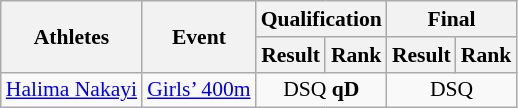<table class="wikitable" border="1" style="font-size:90%">
<tr>
<th rowspan=2>Athletes</th>
<th rowspan=2>Event</th>
<th colspan=2>Qualification</th>
<th colspan=2>Final</th>
</tr>
<tr>
<th>Result</th>
<th>Rank</th>
<th>Result</th>
<th>Rank</th>
</tr>
<tr>
<td><a href='#'>Halima Nakayi</a></td>
<td><a href='#'>Girls’ 400m</a></td>
<td align=center colspan=2>DSQ <strong>qD</strong></td>
<td align=center colspan=2>DSQ</td>
</tr>
</table>
